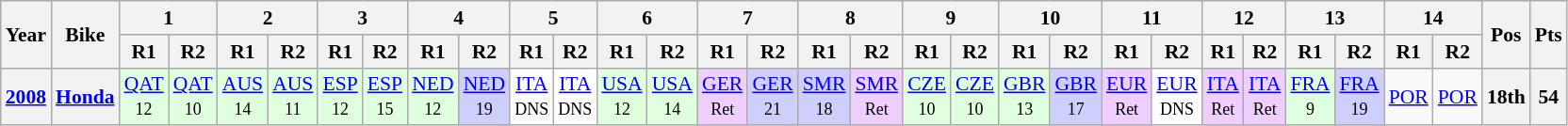<table class="wikitable" style="text-align:center; font-size:90%">
<tr>
<th valign="middle" rowspan=2>Year</th>
<th valign="middle" rowspan=2>Bike</th>
<th colspan=2>1</th>
<th colspan=2>2</th>
<th colspan=2>3</th>
<th colspan=2>4</th>
<th colspan=2>5</th>
<th colspan=2>6</th>
<th colspan=2>7</th>
<th colspan=2>8</th>
<th colspan=2>9</th>
<th colspan=2>10</th>
<th colspan=2>11</th>
<th colspan=2>12</th>
<th colspan=2>13</th>
<th colspan=2>14</th>
<th rowspan=2>Pos</th>
<th rowspan=2>Pts</th>
</tr>
<tr>
<th>R1</th>
<th>R2</th>
<th>R1</th>
<th>R2</th>
<th>R1</th>
<th>R2</th>
<th>R1</th>
<th>R2</th>
<th>R1</th>
<th>R2</th>
<th>R1</th>
<th>R2</th>
<th>R1</th>
<th>R2</th>
<th>R1</th>
<th>R2</th>
<th>R1</th>
<th>R2</th>
<th>R1</th>
<th>R2</th>
<th>R1</th>
<th>R2</th>
<th>R1</th>
<th>R2</th>
<th>R1</th>
<th>R2</th>
<th>R1</th>
<th>R2</th>
</tr>
<tr>
<th><a href='#'>2008</a></th>
<th><a href='#'>Honda</a></th>
<td style="background:#dfffdf;"><a href='#'>QAT</a><br><small>12</small></td>
<td style="background:#dfffdf;"><a href='#'>QAT</a><br><small>10</small></td>
<td style="background:#dfffdf;"><a href='#'>AUS</a><br><small>14</small></td>
<td style="background:#dfffdf;"><a href='#'>AUS</a><br><small>11</small></td>
<td style="background:#dfffdf;"><a href='#'>ESP</a><br><small>12</small></td>
<td style="background:#dfffdf;"><a href='#'>ESP</a><br><small>15</small></td>
<td style="background:#dfffdf;"><a href='#'>NED</a><br><small>12</small></td>
<td style="background:#cfcfff;"><a href='#'>NED</a><br><small>19</small></td>
<td style="background:#ffffff;"><a href='#'>ITA</a><br><small>DNS</small></td>
<td style="background:#ffffff;"><a href='#'>ITA</a><br><small>DNS</small></td>
<td style="background:#dfffdf;"><a href='#'>USA</a><br><small>12</small></td>
<td style="background:#dfffdf;"><a href='#'>USA</a><br><small>14</small></td>
<td style="background:#efcfff;"><a href='#'>GER</a><br><small>Ret</small></td>
<td style="background:#cfcfff;"><a href='#'>GER</a><br><small>21</small></td>
<td style="background:#cfcfff;"><a href='#'>SMR</a><br><small>18</small></td>
<td style="background:#efcfff;"><a href='#'>SMR</a><br><small>Ret</small></td>
<td style="background:#dfffdf;"><a href='#'>CZE</a><br><small>10</small></td>
<td style="background:#dfffdf;"><a href='#'>CZE</a><br><small>10</small></td>
<td style="background:#dfffdf;"><a href='#'>GBR</a><br><small>13</small></td>
<td style="background:#cfcfff;"><a href='#'>GBR</a><br><small>17</small></td>
<td style="background:#efcfff;"><a href='#'>EUR</a><br><small>Ret</small></td>
<td style="background:#ffffff;"><a href='#'>EUR</a><br><small>DNS</small></td>
<td style="background:#efcfff;"><a href='#'>ITA</a><br><small>Ret</small></td>
<td style="background:#efcfff;"><a href='#'>ITA</a><br><small>Ret</small></td>
<td style="background:#dfffdf;"><a href='#'>FRA</a><br><small>9</small></td>
<td style="background:#cfcfff;"><a href='#'>FRA</a><br><small>19</small></td>
<td><a href='#'>POR</a></td>
<td><a href='#'>POR</a></td>
<th>18th</th>
<th>54</th>
</tr>
</table>
